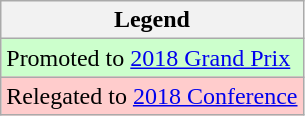<table class="wikitable">
<tr>
<th>Legend</th>
</tr>
<tr bgcolor=ccffcc>
<td>Promoted to <a href='#'>2018 Grand Prix</a></td>
</tr>
<tr bgcolor=ffcccc>
<td>Relegated to <a href='#'>2018 Conference</a></td>
</tr>
</table>
